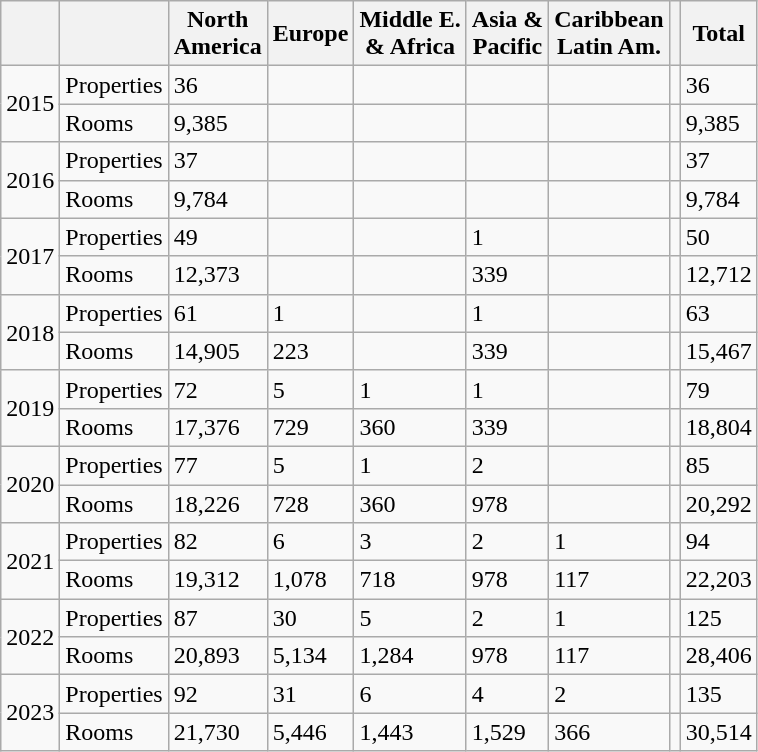<table class="wikitable">
<tr>
<th class="unsortable"></th>
<th></th>
<th>North<br>America</th>
<th>Europe</th>
<th>Middle E.<br>& Africa</th>
<th>Asia &<br>Pacific</th>
<th>Caribbean<br>Latin Am.</th>
<th></th>
<th>Total</th>
</tr>
<tr>
<td rowspan=2>2015</td>
<td>Properties</td>
<td>36</td>
<td></td>
<td></td>
<td></td>
<td></td>
<td></td>
<td>36</td>
</tr>
<tr>
<td>Rooms</td>
<td>9,385</td>
<td></td>
<td></td>
<td></td>
<td></td>
<td></td>
<td>9,385</td>
</tr>
<tr>
<td rowspan=2>2016</td>
<td>Properties</td>
<td>37</td>
<td></td>
<td></td>
<td></td>
<td></td>
<td></td>
<td>37</td>
</tr>
<tr>
<td>Rooms</td>
<td>9,784</td>
<td></td>
<td></td>
<td></td>
<td></td>
<td></td>
<td>9,784</td>
</tr>
<tr>
<td rowspan=2>2017</td>
<td>Properties</td>
<td>49</td>
<td></td>
<td></td>
<td>1</td>
<td></td>
<td></td>
<td>50</td>
</tr>
<tr>
<td>Rooms</td>
<td>12,373</td>
<td></td>
<td></td>
<td>339</td>
<td></td>
<td></td>
<td>12,712</td>
</tr>
<tr>
<td rowspan=2>2018</td>
<td>Properties</td>
<td>61</td>
<td>1</td>
<td></td>
<td>1</td>
<td></td>
<td></td>
<td>63</td>
</tr>
<tr>
<td>Rooms</td>
<td>14,905</td>
<td>223</td>
<td></td>
<td>339</td>
<td></td>
<td></td>
<td>15,467</td>
</tr>
<tr>
<td rowspan=2>2019</td>
<td>Properties</td>
<td>72</td>
<td>5</td>
<td>1</td>
<td>1</td>
<td></td>
<td></td>
<td>79</td>
</tr>
<tr>
<td>Rooms</td>
<td>17,376</td>
<td>729</td>
<td>360</td>
<td>339</td>
<td></td>
<td></td>
<td>18,804</td>
</tr>
<tr>
<td rowspan=2>2020</td>
<td>Properties</td>
<td>77</td>
<td>5</td>
<td>1</td>
<td>2</td>
<td></td>
<td></td>
<td>85</td>
</tr>
<tr>
<td>Rooms</td>
<td>18,226</td>
<td>728</td>
<td>360</td>
<td>978</td>
<td></td>
<td></td>
<td>20,292</td>
</tr>
<tr>
<td rowspan=2>2021</td>
<td>Properties</td>
<td>82</td>
<td>6</td>
<td>3</td>
<td>2</td>
<td>1</td>
<td></td>
<td>94</td>
</tr>
<tr>
<td>Rooms</td>
<td>19,312</td>
<td>1,078</td>
<td>718</td>
<td>978</td>
<td>117</td>
<td></td>
<td>22,203</td>
</tr>
<tr>
<td rowspan=2>2022</td>
<td>Properties</td>
<td>87</td>
<td>30</td>
<td>5</td>
<td>2</td>
<td>1</td>
<td></td>
<td>125</td>
</tr>
<tr>
<td>Rooms</td>
<td>20,893</td>
<td>5,134</td>
<td>1,284</td>
<td>978</td>
<td>117</td>
<td></td>
<td>28,406</td>
</tr>
<tr>
<td rowspan=2>2023</td>
<td>Properties</td>
<td>92</td>
<td>31</td>
<td>6</td>
<td>4</td>
<td>2</td>
<td></td>
<td>135</td>
</tr>
<tr>
<td>Rooms</td>
<td>21,730</td>
<td>5,446</td>
<td>1,443</td>
<td>1,529</td>
<td>366</td>
<td></td>
<td>30,514</td>
</tr>
</table>
